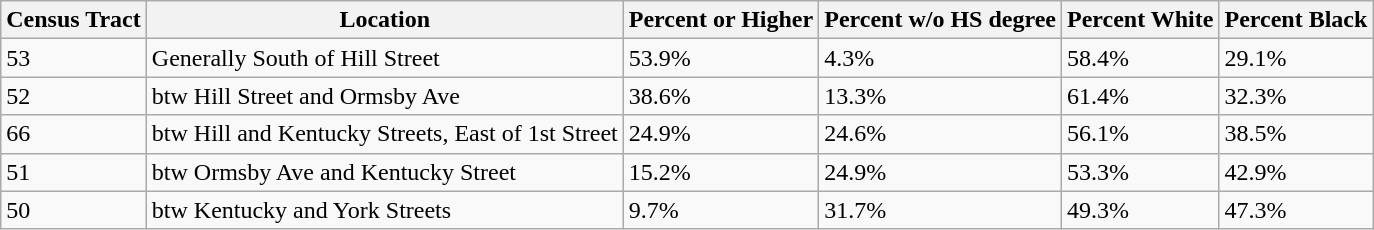<table class="wikitable">
<tr>
<th>Census Tract</th>
<th>Location</th>
<th>Percent  or Higher</th>
<th>Percent w/o HS degree</th>
<th>Percent White</th>
<th>Percent Black</th>
</tr>
<tr>
<td>53</td>
<td>Generally South of Hill Street</td>
<td>53.9%</td>
<td>4.3%</td>
<td>58.4%</td>
<td>29.1%</td>
</tr>
<tr>
<td>52</td>
<td>btw Hill Street and Ormsby Ave</td>
<td>38.6%</td>
<td>13.3%</td>
<td>61.4%</td>
<td>32.3%</td>
</tr>
<tr>
<td>66</td>
<td>btw Hill and Kentucky Streets, East of 1st Street</td>
<td>24.9%</td>
<td>24.6%</td>
<td>56.1%</td>
<td>38.5%</td>
</tr>
<tr>
<td>51</td>
<td>btw Ormsby Ave and Kentucky Street</td>
<td>15.2%</td>
<td>24.9%</td>
<td>53.3%</td>
<td>42.9%</td>
</tr>
<tr>
<td>50</td>
<td>btw Kentucky and York Streets</td>
<td>9.7%</td>
<td>31.7%</td>
<td>49.3%</td>
<td>47.3%</td>
</tr>
</table>
